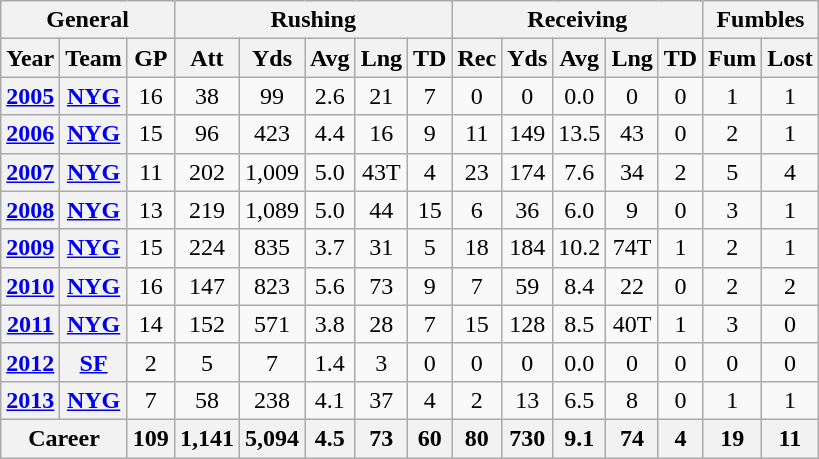<table class="wikitable" style="text-align:center;">
<tr>
<th colspan="3">General</th>
<th colspan="5">Rushing</th>
<th colspan="5">Receiving</th>
<th colspan="2">Fumbles</th>
</tr>
<tr>
<th>Year</th>
<th>Team</th>
<th>GP</th>
<th>Att</th>
<th>Yds</th>
<th>Avg</th>
<th>Lng</th>
<th>TD</th>
<th>Rec</th>
<th>Yds</th>
<th>Avg</th>
<th>Lng</th>
<th>TD</th>
<th>Fum</th>
<th>Lost</th>
</tr>
<tr>
<th><a href='#'>2005</a></th>
<th><a href='#'>NYG</a></th>
<td>16</td>
<td>38</td>
<td>99</td>
<td>2.6</td>
<td>21</td>
<td>7</td>
<td>0</td>
<td>0</td>
<td>0.0</td>
<td>0</td>
<td>0</td>
<td>1</td>
<td>1</td>
</tr>
<tr>
<th><a href='#'>2006</a></th>
<th><a href='#'>NYG</a></th>
<td>15</td>
<td>96</td>
<td>423</td>
<td>4.4</td>
<td>16</td>
<td>9</td>
<td>11</td>
<td>149</td>
<td>13.5</td>
<td>43</td>
<td>0</td>
<td>2</td>
<td>1</td>
</tr>
<tr>
<th><a href='#'>2007</a></th>
<th><a href='#'>NYG</a></th>
<td>11</td>
<td>202</td>
<td>1,009</td>
<td>5.0</td>
<td>43T</td>
<td>4</td>
<td>23</td>
<td>174</td>
<td>7.6</td>
<td>34</td>
<td>2</td>
<td>5</td>
<td>4</td>
</tr>
<tr>
<th><a href='#'>2008</a></th>
<th><a href='#'>NYG</a></th>
<td>13</td>
<td>219</td>
<td>1,089</td>
<td>5.0</td>
<td>44</td>
<td>15</td>
<td>6</td>
<td>36</td>
<td>6.0</td>
<td>9</td>
<td>0</td>
<td>3</td>
<td>1</td>
</tr>
<tr>
<th><a href='#'>2009</a></th>
<th><a href='#'>NYG</a></th>
<td>15</td>
<td>224</td>
<td>835</td>
<td>3.7</td>
<td>31</td>
<td>5</td>
<td>18</td>
<td>184</td>
<td>10.2</td>
<td>74T</td>
<td>1</td>
<td>2</td>
<td>1</td>
</tr>
<tr>
<th><a href='#'>2010</a></th>
<th><a href='#'>NYG</a></th>
<td>16</td>
<td>147</td>
<td>823</td>
<td>5.6</td>
<td>73</td>
<td>9</td>
<td>7</td>
<td>59</td>
<td>8.4</td>
<td>22</td>
<td>0</td>
<td>2</td>
<td>2</td>
</tr>
<tr>
<th><a href='#'>2011</a></th>
<th><a href='#'>NYG</a></th>
<td>14</td>
<td>152</td>
<td>571</td>
<td>3.8</td>
<td>28</td>
<td>7</td>
<td>15</td>
<td>128</td>
<td>8.5</td>
<td>40T</td>
<td>1</td>
<td>3</td>
<td>0</td>
</tr>
<tr>
<th><a href='#'>2012</a></th>
<th><a href='#'>SF</a></th>
<td>2</td>
<td>5</td>
<td>7</td>
<td>1.4</td>
<td>3</td>
<td>0</td>
<td>0</td>
<td>0</td>
<td>0.0</td>
<td>0</td>
<td>0</td>
<td>0</td>
<td>0</td>
</tr>
<tr>
<th><a href='#'>2013</a></th>
<th><a href='#'>NYG</a></th>
<td>7</td>
<td>58</td>
<td>238</td>
<td>4.1</td>
<td>37</td>
<td>4</td>
<td>2</td>
<td>13</td>
<td>6.5</td>
<td>8</td>
<td>0</td>
<td>1</td>
<td>1</td>
</tr>
<tr>
<th colspan="2">Career</th>
<th>109</th>
<th>1,141</th>
<th>5,094</th>
<th>4.5</th>
<th>73</th>
<th>60</th>
<th>80</th>
<th>730</th>
<th>9.1</th>
<th>74</th>
<th>4</th>
<th>19</th>
<th>11</th>
</tr>
</table>
